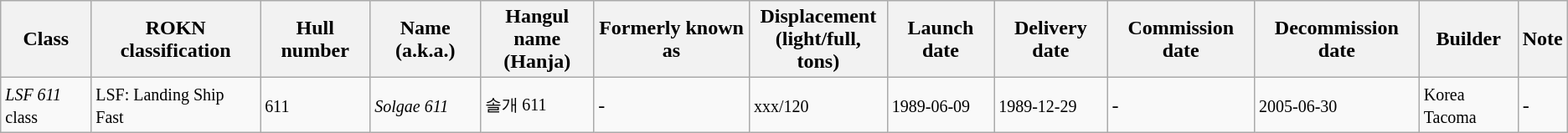<table class="wikitable">
<tr>
<th>Class</th>
<th>ROKN classification</th>
<th>Hull number</th>
<th>Name (a.k.a.)</th>
<th>Hangul name<br>(Hanja)</th>
<th>Formerly known as</th>
<th>Displacement<br>(light/full, tons)</th>
<th>Launch date</th>
<th>Delivery date</th>
<th>Commission date</th>
<th>Decommission date</th>
<th>Builder</th>
<th>Note</th>
</tr>
<tr>
<td><small><em>LSF 611</em> class</small></td>
<td><small>LSF: Landing Ship Fast</small></td>
<td><small>611</small></td>
<td><small><em>Solgae 611</em></small></td>
<td><small>솔개 611</small></td>
<td>-</td>
<td><small>xxx/120</small></td>
<td><small>1989-06-09</small></td>
<td><small>1989-12-29</small></td>
<td>-</td>
<td><small>2005-06-30</small></td>
<td><small>Korea Tacoma</small></td>
<td>-</td>
</tr>
</table>
